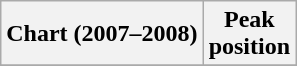<table class="wikitable plainrowheaders" style="text-align:center">
<tr>
<th scope="col">Chart (2007–2008)</th>
<th scope="col">Peak<br>position</th>
</tr>
<tr>
</tr>
</table>
